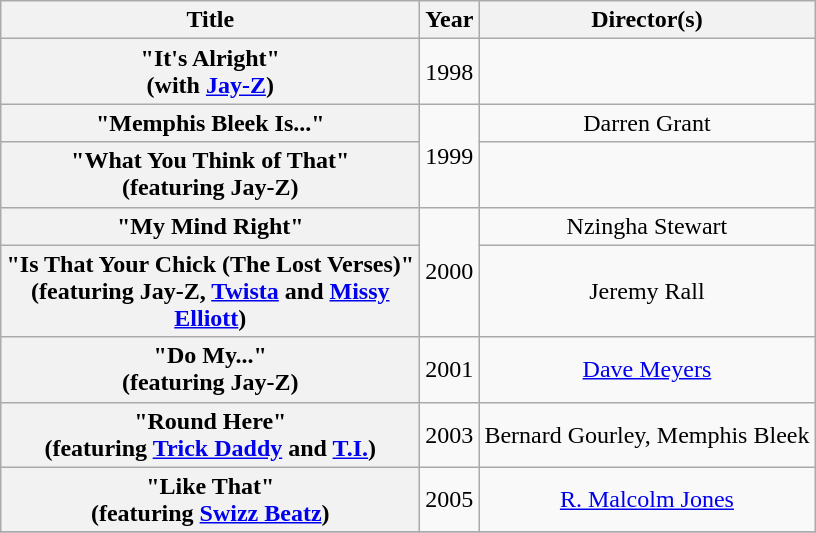<table class="wikitable plainrowheaders" style="text-align:center;">
<tr>
<th scope="col" style="width:17em;">Title</th>
<th scope="col">Year</th>
<th scope="col">Director(s)</th>
</tr>
<tr>
<th scope="row">"It's Alright"<br><span>(with <a href='#'>Jay-Z</a>)</span></th>
<td>1998</td>
<td></td>
</tr>
<tr>
<th scope="row">"Memphis Bleek Is..."</th>
<td rowspan="2">1999</td>
<td>Darren Grant</td>
</tr>
<tr>
<th scope="row">"What You Think of That"<br><span>(featuring Jay-Z)</span></th>
<td></td>
</tr>
<tr>
<th scope="row">"My Mind Right"</th>
<td rowspan="2">2000</td>
<td>Nzingha Stewart</td>
</tr>
<tr>
<th scope="row">"Is That Your Chick (The Lost Verses)"<br><span>(featuring Jay-Z, <a href='#'>Twista</a> and <a href='#'>Missy Elliott</a>)</span></th>
<td>Jeremy Rall</td>
</tr>
<tr>
<th scope="row">"Do My..."<br><span>(featuring Jay-Z)</span></th>
<td>2001</td>
<td><a href='#'>Dave Meyers</a></td>
</tr>
<tr>
<th scope="row">"Round Here"<br><span>(featuring <a href='#'>Trick Daddy</a> and <a href='#'>T.I.</a>)</span></th>
<td>2003</td>
<td>Bernard Gourley, Memphis Bleek</td>
</tr>
<tr>
<th scope="row">"Like That"<br><span>(featuring <a href='#'>Swizz Beatz</a>)</span></th>
<td>2005</td>
<td><a href='#'>R. Malcolm Jones</a></td>
</tr>
<tr>
</tr>
</table>
